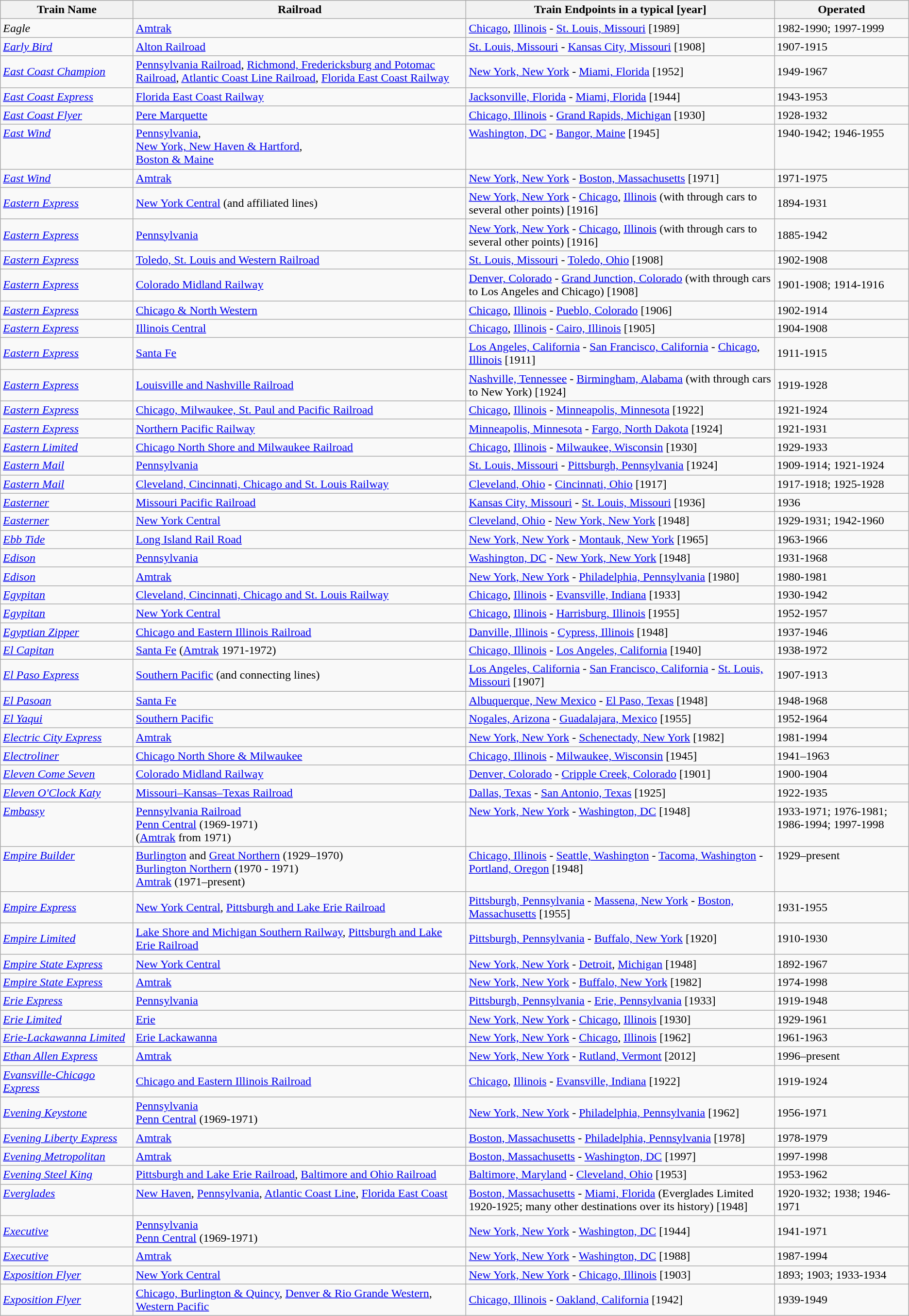<table class="wikitable">
<tr valign="top">
<th width="175px">Train Name</th>
<th>Railroad</th>
<th>Train Endpoints in a typical [year]</th>
<th>Operated</th>
</tr>
<tr>
<td><em>Eagle</em></td>
<td><a href='#'>Amtrak</a></td>
<td><a href='#'>Chicago</a>, <a href='#'>Illinois</a> - <a href='#'>St. Louis, Missouri</a> [1989]</td>
<td>1982-1990; 1997-1999</td>
</tr>
<tr>
<td><a href='#'><em>Early Bird</em></a></td>
<td><a href='#'>Alton Railroad</a></td>
<td><a href='#'>St. Louis, Missouri</a> - <a href='#'>Kansas City, Missouri</a> [1908]</td>
<td>1907-1915</td>
</tr>
<tr>
<td><em><a href='#'>East Coast Champion</a></em></td>
<td><a href='#'>Pennsylvania Railroad</a>, <a href='#'>Richmond, Fredericksburg and Potomac Railroad</a>, <a href='#'>Atlantic Coast Line Railroad</a>, <a href='#'>Florida East Coast Railway</a></td>
<td><a href='#'>New York, New York</a> - <a href='#'>Miami, Florida</a> [1952]</td>
<td>1949-1967</td>
</tr>
<tr>
<td><a href='#'><em>East Coast Express</em></a></td>
<td><a href='#'>Florida East Coast Railway</a></td>
<td><a href='#'>Jacksonville, Florida</a> - <a href='#'>Miami, Florida</a> [1944]</td>
<td>1943-1953</td>
</tr>
<tr valign="top">
<td><em><a href='#'>East Coast Flyer</a></em></td>
<td><a href='#'>Pere Marquette</a></td>
<td><a href='#'>Chicago, Illinois</a> - <a href='#'>Grand Rapids, Michigan</a> [1930]</td>
<td>1928-1932</td>
</tr>
<tr valign="top">
<td><em><a href='#'>East Wind</a></em></td>
<td><a href='#'>Pennsylvania</a>,<br><a href='#'>New York, New Haven & Hartford</a>,<br><a href='#'>Boston & Maine</a></td>
<td><a href='#'>Washington, DC</a> - <a href='#'>Bangor, Maine</a> [1945]</td>
<td>1940-1942; 1946-1955</td>
</tr>
<tr>
<td><a href='#'><em>East Wind</em></a></td>
<td><a href='#'>Amtrak</a></td>
<td><a href='#'>New York, New York</a> - <a href='#'>Boston, Massachusetts</a> [1971]</td>
<td>1971-1975</td>
</tr>
<tr>
<td><a href='#'><em>Eastern Express</em></a></td>
<td><a href='#'>New York Central</a> (and affiliated lines)</td>
<td><a href='#'>New York, New York</a> - <a href='#'>Chicago</a>, <a href='#'>Illinois</a> (with through cars to several other points) [1916]</td>
<td>1894-1931</td>
</tr>
<tr>
<td><a href='#'><em>Eastern Express</em></a></td>
<td><a href='#'>Pennsylvania</a></td>
<td><a href='#'>New York, New York</a> - <a href='#'>Chicago</a>, <a href='#'>Illinois</a> (with through cars to several other points) [1916]</td>
<td>1885-1942</td>
</tr>
<tr>
<td><a href='#'><em>Eastern Express</em></a></td>
<td><a href='#'>Toledo, St. Louis and Western Railroad</a></td>
<td><a href='#'>St. Louis, Missouri</a> - <a href='#'>Toledo, Ohio</a> [1908]</td>
<td>1902-1908</td>
</tr>
<tr>
<td><a href='#'><em>Eastern Express</em></a></td>
<td><a href='#'>Colorado Midland Railway</a></td>
<td><a href='#'>Denver, Colorado</a> - <a href='#'>Grand Junction, Colorado</a> (with through cars to Los Angeles and Chicago) [1908]</td>
<td>1901-1908; 1914-1916</td>
</tr>
<tr>
<td><a href='#'><em>Eastern Express</em></a></td>
<td><a href='#'>Chicago & North Western</a></td>
<td><a href='#'>Chicago</a>, <a href='#'>Illinois</a> - <a href='#'>Pueblo, Colorado</a> [1906]</td>
<td>1902-1914</td>
</tr>
<tr>
<td><a href='#'><em>Eastern Express</em></a></td>
<td><a href='#'>Illinois Central</a></td>
<td><a href='#'>Chicago</a>, <a href='#'>Illinois</a> - <a href='#'>Cairo, Illinois</a> [1905]</td>
<td>1904-1908</td>
</tr>
<tr>
<td><a href='#'><em>Eastern Express</em></a></td>
<td><a href='#'>Santa Fe</a></td>
<td><a href='#'>Los Angeles, California</a> - <a href='#'>San Francisco, California</a> - <a href='#'>Chicago</a>, <a href='#'>Illinois</a> [1911]</td>
<td>1911-1915</td>
</tr>
<tr>
<td><a href='#'><em>Eastern Express</em></a></td>
<td><a href='#'>Louisville and Nashville Railroad</a></td>
<td><a href='#'>Nashville, Tennessee</a> - <a href='#'>Birmingham, Alabama</a> (with through cars to New York) [1924]</td>
<td>1919-1928</td>
</tr>
<tr>
<td><a href='#'><em>Eastern Express</em></a></td>
<td><a href='#'>Chicago, Milwaukee, St. Paul and Pacific Railroad</a></td>
<td><a href='#'>Chicago</a>, <a href='#'>Illinois</a> - <a href='#'>Minneapolis, Minnesota</a> [1922]</td>
<td>1921-1924</td>
</tr>
<tr>
<td><a href='#'><em>Eastern Express</em></a></td>
<td><a href='#'>Northern Pacific Railway</a></td>
<td><a href='#'>Minneapolis, Minnesota</a> - <a href='#'>Fargo, North Dakota</a> [1924]</td>
<td>1921-1931</td>
</tr>
<tr>
<td><em><a href='#'>Eastern Limited</a></em></td>
<td><a href='#'>Chicago North Shore and Milwaukee Railroad</a></td>
<td><a href='#'>Chicago</a>, <a href='#'>Illinois</a> - <a href='#'>Milwaukee, Wisconsin</a> [1930]</td>
<td>1929-1933</td>
</tr>
<tr>
<td><a href='#'><em>Eastern Mail</em></a></td>
<td><a href='#'>Pennsylvania</a></td>
<td><a href='#'>St. Louis, Missouri</a> - <a href='#'>Pittsburgh, Pennsylvania</a> [1924]</td>
<td>1909-1914; 1921-1924</td>
</tr>
<tr>
<td><a href='#'><em>Eastern Mail</em></a></td>
<td><a href='#'>Cleveland, Cincinnati, Chicago and St. Louis Railway</a></td>
<td><a href='#'>Cleveland, Ohio</a> - <a href='#'>Cincinnati, Ohio</a> [1917]</td>
<td>1917-1918; 1925-1928</td>
</tr>
<tr valign="top">
<td><em><a href='#'>Easterner</a></em></td>
<td><a href='#'>Missouri Pacific Railroad</a></td>
<td><a href='#'>Kansas City, Missouri</a> - <a href='#'>St. Louis, Missouri</a> [1936]</td>
<td>1936</td>
</tr>
<tr>
<td><em><a href='#'>Easterner</a></em></td>
<td><a href='#'>New York Central</a></td>
<td><a href='#'>Cleveland, Ohio</a> - <a href='#'>New York, New York</a> [1948]</td>
<td>1929-1931; 1942-1960</td>
</tr>
<tr>
<td><a href='#'><em>Ebb Tide</em></a></td>
<td><a href='#'>Long Island Rail Road</a></td>
<td><a href='#'>New York, New York</a> - <a href='#'>Montauk, New York</a> [1965]</td>
<td>1963-1966</td>
</tr>
<tr>
<td><em><a href='#'>Edison</a></em></td>
<td><a href='#'>Pennsylvania</a></td>
<td><a href='#'>Washington, DC</a> - <a href='#'>New York, New York</a> [1948]</td>
<td>1931-1968</td>
</tr>
<tr>
<td><a href='#'><em>Edison</em></a></td>
<td><a href='#'>Amtrak</a></td>
<td><a href='#'>New York, New York</a> - <a href='#'>Philadelphia, Pennsylvania</a> [1980]</td>
<td>1980-1981</td>
</tr>
<tr>
<td><a href='#'><em>Egypitan</em></a></td>
<td><a href='#'>Cleveland, Cincinnati, Chicago and St. Louis Railway</a></td>
<td><a href='#'>Chicago</a>, <a href='#'>Illinois</a> - <a href='#'>Evansville, Indiana</a> [1933]</td>
<td>1930-1942</td>
</tr>
<tr>
<td><a href='#'><em>Egypitan</em></a></td>
<td><a href='#'>New York Central</a></td>
<td><a href='#'>Chicago</a>, <a href='#'>Illinois</a> - <a href='#'>Harrisburg, Illinois</a> [1955]</td>
<td>1952-1957</td>
</tr>
<tr valign="top">
<td><em><a href='#'>Egyptian Zipper</a></em></td>
<td><a href='#'>Chicago and Eastern Illinois Railroad</a></td>
<td><a href='#'>Danville, Illinois</a> - <a href='#'>Cypress, Illinois</a> [1948]</td>
<td>1937-1946</td>
</tr>
<tr valign="top">
<td><em><a href='#'>El Capitan</a></em></td>
<td><a href='#'>Santa Fe</a> (<a href='#'>Amtrak</a> 1971-1972)</td>
<td><a href='#'>Chicago, Illinois</a> - <a href='#'>Los Angeles, California</a> [1940]</td>
<td>1938-1972</td>
</tr>
<tr>
<td><em><a href='#'>El Paso Express</a></em></td>
<td><a href='#'>Southern Pacific</a> (and connecting lines)</td>
<td><a href='#'>Los Angeles, California</a> - <a href='#'>San Francisco, California</a> - <a href='#'>St. Louis, Missouri</a> [1907]</td>
<td>1907-1913</td>
</tr>
<tr>
<td><a href='#'><em>El Pasoan</em></a></td>
<td><a href='#'>Santa Fe</a></td>
<td><a href='#'>Albuquerque, New Mexico</a> - <a href='#'>El Paso, Texas</a> [1948]</td>
<td>1948-1968</td>
</tr>
<tr>
<td><a href='#'><em>El Yaqui</em></a></td>
<td><a href='#'>Southern Pacific</a></td>
<td><a href='#'>Nogales, Arizona</a> - <a href='#'>Guadalajara, Mexico</a> [1955]</td>
<td>1952-1964</td>
</tr>
<tr>
<td><em><a href='#'>Electric City Express</a></em></td>
<td><a href='#'>Amtrak</a></td>
<td><a href='#'>New York, New York</a> - <a href='#'>Schenectady, New York</a> [1982]</td>
<td>1981-1994</td>
</tr>
<tr valign="top">
<td><em><a href='#'>Electroliner</a></em></td>
<td><a href='#'>Chicago North Shore & Milwaukee</a></td>
<td><a href='#'>Chicago, Illinois</a> - <a href='#'>Milwaukee, Wisconsin</a> [1945]</td>
<td>1941–1963</td>
</tr>
<tr>
<td><em><a href='#'>Eleven Come Seven</a></em></td>
<td><a href='#'>Colorado Midland Railway</a></td>
<td><a href='#'>Denver, Colorado</a> - <a href='#'>Cripple Creek, Colorado</a> [1901]</td>
<td>1900-1904</td>
</tr>
<tr>
<td><em><a href='#'>Eleven O'Clock Katy</a></em></td>
<td><a href='#'>Missouri–Kansas–Texas Railroad</a></td>
<td><a href='#'>Dallas, Texas</a> - <a href='#'>San Antonio, Texas</a> [1925]</td>
<td>1922-1935</td>
</tr>
<tr valign="top">
<td><em><a href='#'>Embassy</a></em></td>
<td><a href='#'>Pennsylvania Railroad</a><br><a href='#'>Penn Central</a> (1969-1971)<br>(<a href='#'>Amtrak</a> from 1971)</td>
<td><a href='#'>New York, New York</a> - <a href='#'>Washington, DC</a> [1948]</td>
<td>1933-1971; 1976-1981; 1986-1994; 1997-1998</td>
</tr>
<tr valign="top">
<td><em><a href='#'>Empire Builder</a></em></td>
<td><a href='#'>Burlington</a> and <a href='#'>Great Northern</a>  (1929–1970)<br><a href='#'>Burlington Northern</a> (1970 - 1971)<br><a href='#'>Amtrak</a> (1971–present)</td>
<td><a href='#'>Chicago, Illinois</a> - <a href='#'>Seattle, Washington</a> - <a href='#'>Tacoma, Washington</a> - <a href='#'>Portland, Oregon</a> [1948]<br></td>
<td>1929–present</td>
</tr>
<tr>
<td><a href='#'><em>Empire Express</em></a></td>
<td><a href='#'>New York Central</a>, <a href='#'>Pittsburgh and Lake Erie Railroad</a></td>
<td><a href='#'>Pittsburgh, Pennsylvania</a> - <a href='#'>Massena, New York</a> - <a href='#'>Boston, Massachusetts</a> [1955]</td>
<td>1931-1955</td>
</tr>
<tr>
<td><em><a href='#'>Empire Limited</a></em></td>
<td><a href='#'>Lake Shore and Michigan Southern Railway</a>, <a href='#'>Pittsburgh and Lake Erie Railroad</a></td>
<td><a href='#'>Pittsburgh, Pennsylvania</a> - <a href='#'>Buffalo, New York</a> [1920]</td>
<td>1910-1930</td>
</tr>
<tr valign="top">
<td><em><a href='#'>Empire State Express</a></em></td>
<td><a href='#'>New York Central</a></td>
<td><a href='#'>New York, New York</a> - <a href='#'>Detroit</a>, <a href='#'>Michigan</a> [1948]</td>
<td>1892-1967</td>
</tr>
<tr>
<td><a href='#'><em>Empire State Express</em></a></td>
<td><a href='#'>Amtrak</a></td>
<td><a href='#'>New York, New York</a> - <a href='#'>Buffalo, New York</a> [1982]</td>
<td>1974-1998</td>
</tr>
<tr>
<td><em><a href='#'>Erie Express</a></em></td>
<td><a href='#'>Pennsylvania</a></td>
<td><a href='#'>Pittsburgh, Pennsylvania</a> - <a href='#'>Erie, Pennsylvania</a> [1933]</td>
<td>1919-1948</td>
</tr>
<tr>
<td><em><a href='#'>Erie Limited</a></em></td>
<td><a href='#'>Erie</a></td>
<td><a href='#'>New York, New York</a> - <a href='#'>Chicago</a>, <a href='#'>Illinois</a> [1930]</td>
<td>1929-1961</td>
</tr>
<tr>
<td><em><a href='#'>Erie-Lackawanna Limited</a></em></td>
<td><a href='#'>Erie Lackawanna</a></td>
<td><a href='#'>New York, New York</a> - <a href='#'>Chicago</a>, <a href='#'>Illinois</a> [1962]</td>
<td>1961-1963</td>
</tr>
<tr>
<td><em><a href='#'>Ethan Allen Express</a></em></td>
<td><a href='#'>Amtrak</a></td>
<td><a href='#'>New York, New York</a> - <a href='#'>Rutland, Vermont</a> [2012]</td>
<td>1996–present</td>
</tr>
<tr>
<td><em><a href='#'>Evansville-Chicago Express</a></em></td>
<td><a href='#'>Chicago and Eastern Illinois Railroad</a></td>
<td><a href='#'>Chicago</a>, <a href='#'>Illinois</a> - <a href='#'>Evansville, Indiana</a> [1922]</td>
<td>1919-1924</td>
</tr>
<tr>
<td><em><a href='#'>Evening Keystone</a></em></td>
<td><a href='#'>Pennsylvania</a><br><a href='#'>Penn Central</a> (1969-1971)</td>
<td><a href='#'>New York, New York</a> - <a href='#'>Philadelphia, Pennsylvania</a> [1962]</td>
<td>1956-1971</td>
</tr>
<tr>
<td><em><a href='#'>Evening Liberty Express</a></em></td>
<td><a href='#'>Amtrak</a></td>
<td><a href='#'>Boston, Massachusetts</a> - <a href='#'>Philadelphia, Pennsylvania</a> [1978]</td>
<td>1978-1979</td>
</tr>
<tr>
<td><em><a href='#'>Evening Metropolitan</a></em></td>
<td><a href='#'>Amtrak</a></td>
<td><a href='#'>Boston, Massachusetts</a> - <a href='#'>Washington, DC</a> [1997]</td>
<td>1997-1998</td>
</tr>
<tr>
<td><em><a href='#'>Evening Steel King</a></em></td>
<td><a href='#'>Pittsburgh and Lake Erie Railroad</a>, <a href='#'>Baltimore and Ohio Railroad</a></td>
<td><a href='#'>Baltimore, Maryland</a> - <a href='#'>Cleveland, Ohio</a> [1953]</td>
<td>1953-1962</td>
</tr>
<tr valign="top">
<td><em><a href='#'>Everglades</a></em></td>
<td><a href='#'>New Haven</a>, <a href='#'>Pennsylvania</a>, <a href='#'>Atlantic Coast Line</a>, <a href='#'>Florida East Coast</a></td>
<td><a href='#'>Boston, Massachusetts</a> - <a href='#'>Miami, Florida</a> (Everglades Limited 1920-1925; many other destinations over its history) [1948]</td>
<td>1920-1932; 1938; 1946-1971</td>
</tr>
<tr>
<td><a href='#'><em>Executive</em></a></td>
<td><a href='#'>Pennsylvania</a><br><a href='#'>Penn Central</a> (1969-1971)</td>
<td><a href='#'>New York, New York</a> - <a href='#'>Washington, DC</a> [1944]</td>
<td>1941-1971</td>
</tr>
<tr>
<td><a href='#'><em>Executive</em></a></td>
<td><a href='#'>Amtrak</a></td>
<td><a href='#'>New York, New York</a> - <a href='#'>Washington, DC</a> [1988]</td>
<td>1987-1994</td>
</tr>
<tr valign="top">
<td><em><a href='#'>Exposition Flyer</a></em></td>
<td><a href='#'>New York Central</a></td>
<td><a href='#'>New York, New York</a> - <a href='#'>Chicago, Illinois</a> [1903]</td>
<td>1893; 1903; 1933-1934</td>
</tr>
<tr>
<td><em><a href='#'>Exposition Flyer</a></em></td>
<td><a href='#'>Chicago, Burlington & Quincy</a>, <a href='#'>Denver & Rio Grande Western</a>, <a href='#'>Western Pacific</a></td>
<td><a href='#'>Chicago, Illinois</a> - <a href='#'>Oakland, California</a> [1942]</td>
<td>1939-1949</td>
</tr>
</table>
